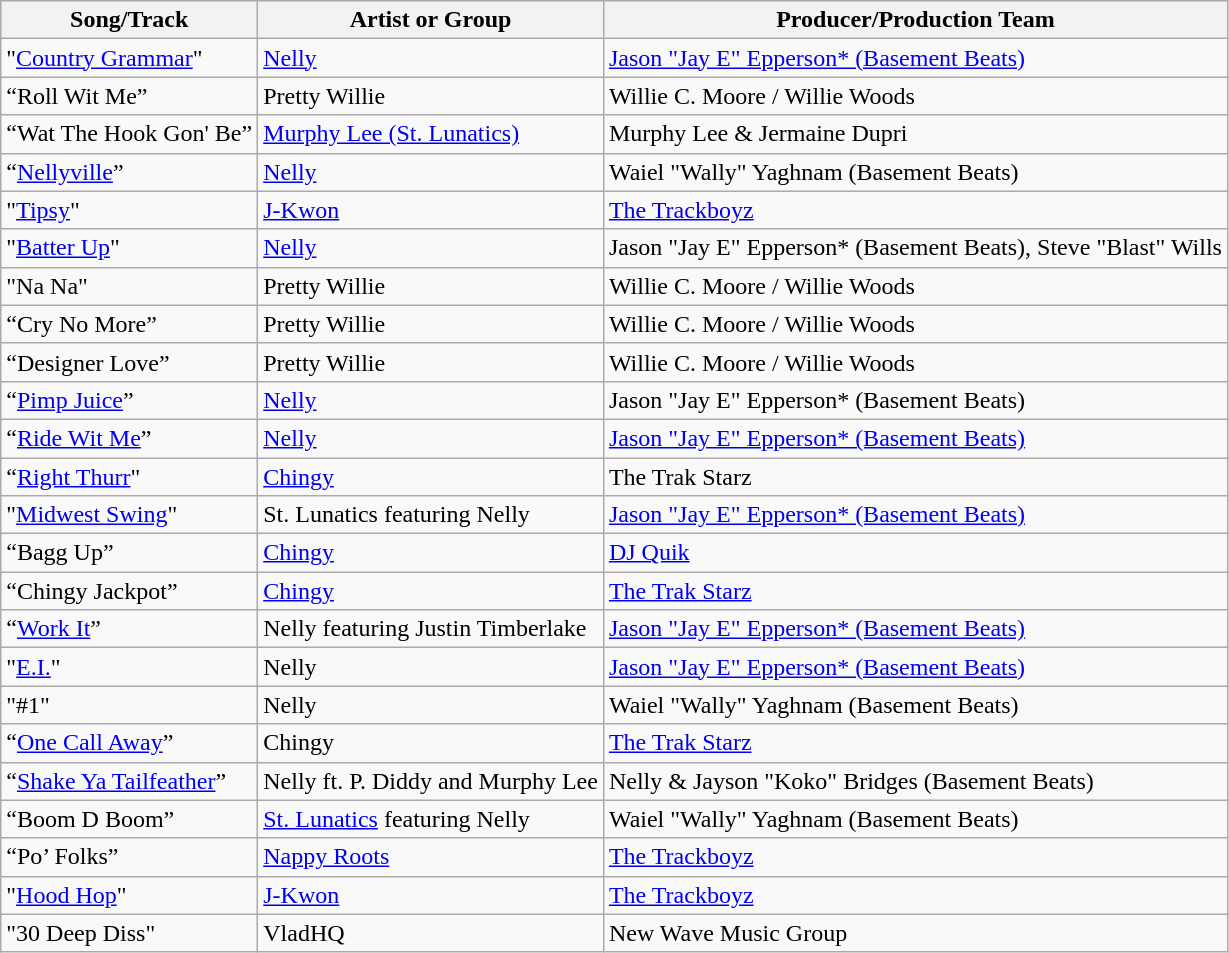<table class="wikitable">
<tr>
<th>Song/Track</th>
<th>Artist or Group</th>
<th>Producer/Production Team</th>
</tr>
<tr>
<td>"<a href='#'>Country Grammar</a>"</td>
<td><a href='#'>Nelly</a></td>
<td><a href='#'>Jason "Jay E" Epperson* (Basement Beats)</a></td>
</tr>
<tr>
<td>“Roll Wit Me”</td>
<td>Pretty Willie</td>
<td>Willie C. Moore / Willie Woods</td>
</tr>
<tr>
<td>“Wat The Hook Gon' Be”</td>
<td><a href='#'>Murphy Lee (St. Lunatics)</a></td>
<td>Murphy Lee & Jermaine Dupri</td>
</tr>
<tr>
<td>“<a href='#'>Nellyville</a>”</td>
<td><a href='#'>Nelly</a></td>
<td>Waiel "Wally" Yaghnam (Basement Beats)</td>
</tr>
<tr>
<td>"<a href='#'>Tipsy</a>"</td>
<td><a href='#'>J-Kwon</a></td>
<td><a href='#'>The Trackboyz</a></td>
</tr>
<tr>
<td>"<a href='#'>Batter Up</a>"</td>
<td><a href='#'>Nelly</a></td>
<td>Jason "Jay E" Epperson* (Basement Beats), Steve "Blast" Wills</td>
</tr>
<tr>
<td>"Na Na"</td>
<td>Pretty Willie</td>
<td>Willie C. Moore / Willie Woods</td>
</tr>
<tr>
<td>“Cry No More”</td>
<td>Pretty Willie</td>
<td>Willie C. Moore / Willie Woods</td>
</tr>
<tr>
<td>“Designer Love”</td>
<td>Pretty Willie</td>
<td>Willie C. Moore / Willie Woods</td>
</tr>
<tr>
<td>“<a href='#'>Pimp Juice</a>”</td>
<td><a href='#'>Nelly</a></td>
<td>Jason "Jay E" Epperson* (Basement Beats)</td>
</tr>
<tr>
<td>“<a href='#'>Ride Wit Me</a>”</td>
<td><a href='#'>Nelly</a></td>
<td><a href='#'>Jason "Jay E" Epperson* (Basement Beats)</a></td>
</tr>
<tr>
<td>“<a href='#'>Right Thurr</a>"</td>
<td><a href='#'>Chingy</a></td>
<td>The Trak Starz</td>
</tr>
<tr>
<td>"<a href='#'>Midwest Swing</a>"</td>
<td>St. Lunatics featuring Nelly</td>
<td><a href='#'>Jason "Jay E" Epperson* (Basement Beats)</a></td>
</tr>
<tr>
<td>“Bagg Up”</td>
<td><a href='#'>Chingy</a></td>
<td><a href='#'>DJ Quik</a></td>
</tr>
<tr>
<td>“Chingy Jackpot”</td>
<td><a href='#'>Chingy</a></td>
<td><a href='#'>The Trak Starz</a></td>
</tr>
<tr>
<td>“<a href='#'>Work It</a>”</td>
<td>Nelly featuring Justin Timberlake</td>
<td><a href='#'>Jason "Jay E" Epperson* (Basement Beats)</a></td>
</tr>
<tr>
<td>"<a href='#'>E.I.</a>"</td>
<td>Nelly</td>
<td><a href='#'>Jason "Jay E" Epperson* (Basement Beats)</a></td>
</tr>
<tr>
<td>"#1"</td>
<td>Nelly</td>
<td>Waiel "Wally" Yaghnam (Basement Beats)</td>
</tr>
<tr>
<td>“<a href='#'>One Call Away</a>”</td>
<td>Chingy</td>
<td><a href='#'>The Trak Starz</a></td>
</tr>
<tr>
<td>“<a href='#'>Shake Ya Tailfeather</a>”</td>
<td>Nelly ft. P. Diddy and Murphy Lee</td>
<td>Nelly & Jayson "Koko" Bridges (Basement Beats)</td>
</tr>
<tr>
<td>“Boom D Boom”</td>
<td><a href='#'>St. Lunatics</a> featuring Nelly</td>
<td>Waiel "Wally" Yaghnam (Basement Beats)</td>
</tr>
<tr>
<td>“Po’ Folks”</td>
<td><a href='#'>Nappy Roots</a></td>
<td><a href='#'>The Trackboyz</a></td>
</tr>
<tr>
<td>"<a href='#'>Hood Hop</a>"</td>
<td><a href='#'>J-Kwon</a></td>
<td><a href='#'>The Trackboyz</a></td>
</tr>
<tr>
<td>"30 Deep Diss"</td>
<td>VladHQ</td>
<td>New Wave Music Group</td>
</tr>
</table>
